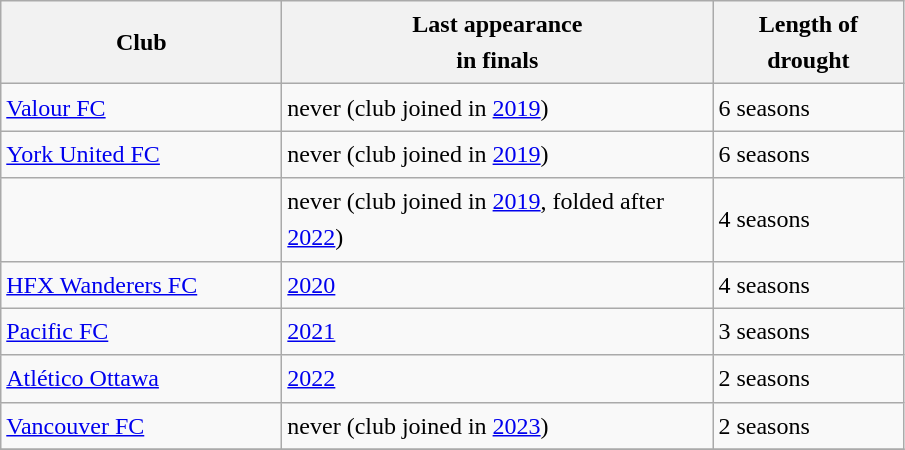<table class="wikitable sortable" style="font-size:1.00em; line-height:1.5em;">
<tr>
<th width="180pt">Club</th>
<th width="280pt">Last appearance<br>in finals</th>
<th width="120pt">Length of drought</th>
</tr>
<tr>
<td align="left"><a href='#'>Valour FC</a></td>
<td>never (club joined in <a href='#'>2019</a>)</td>
<td>6 seasons</td>
</tr>
<tr>
<td align="left"><a href='#'>York United FC</a></td>
<td>never (club joined in <a href='#'>2019</a>)</td>
<td>6 seasons</td>
</tr>
<tr>
<td align="left"> </td>
<td>never (club joined in <a href='#'>2019</a>, folded after <a href='#'>2022</a>)</td>
<td>4 seasons</td>
</tr>
<tr>
<td align="left"><a href='#'>HFX Wanderers FC</a></td>
<td><a href='#'>2020</a></td>
<td>4 seasons</td>
</tr>
<tr>
<td align="left"><a href='#'>Pacific FC</a></td>
<td><a href='#'>2021</a></td>
<td>3 seasons</td>
</tr>
<tr>
<td align="left"><a href='#'>Atlético Ottawa</a></td>
<td><a href='#'>2022</a></td>
<td>2 seasons</td>
</tr>
<tr>
<td align="left"><a href='#'>Vancouver FC</a></td>
<td>never (club joined in <a href='#'>2023</a>)</td>
<td>2 seasons</td>
</tr>
<tr>
</tr>
</table>
